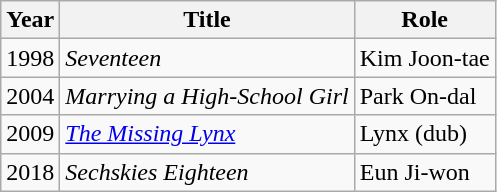<table class="wikitable sortable">
<tr>
<th>Year</th>
<th>Title</th>
<th>Role</th>
</tr>
<tr>
<td style="text-align:center;">1998</td>
<td><em>Seventeen</em></td>
<td>Kim Joon-tae</td>
</tr>
<tr>
<td style="text-align:center;">2004</td>
<td><em>Marrying a High-School Girl</em></td>
<td>Park On-dal</td>
</tr>
<tr>
<td style="text-align:center;">2009</td>
<td><em><a href='#'>The Missing Lynx</a></em></td>
<td>Lynx (dub)</td>
</tr>
<tr>
<td style="text-align:center;">2018</td>
<td><em>Sechskies Eighteen</em></td>
<td>Eun Ji-won</td>
</tr>
</table>
